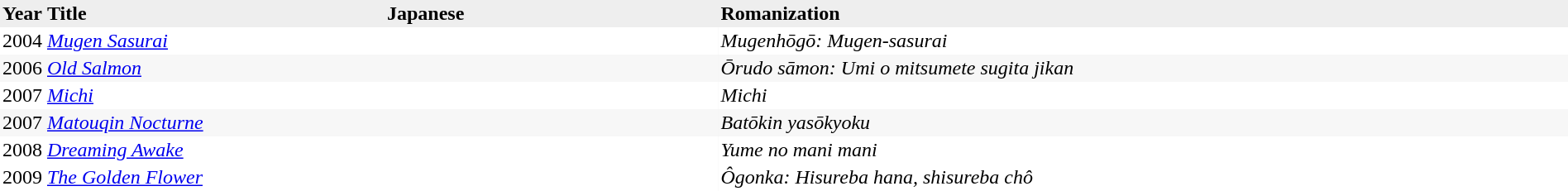<table cellpadding=2 style="width:100%; text-align:left; border-width:0px; border-collapse:collapse; background:#eee;">
<tr>
<th width=30>Year</th>
<th width=270>Title</th>
<th width=265>Japanese</th>
<th>Romanization</th>
</tr>
<tr style=background:#fff;>
<td align=center>2004</td>
<td><em><a href='#'>Mugen Sasurai</a></em></td>
<td></td>
<td><em>Mugenhōgō: Mugen-sasurai</em></td>
</tr>
<tr style=background:#f7f7f7;>
<td align=center>2006</td>
<td><em><a href='#'>Old Salmon</a></em></td>
<td></td>
<td><em>Ōrudo sāmon: Umi o mitsumete sugita jikan</em></td>
</tr>
<tr style=background:#fff;>
<td align=center>2007</td>
<td><em><a href='#'>Michi</a></em></td>
<td></td>
<td><em>Michi</em></td>
</tr>
<tr style=background:#f7f7f7;>
<td align=center>2007</td>
<td><em><a href='#'>Matouqin Nocturne</a></em></td>
<td></td>
<td><em>Batōkin yasōkyoku</em></td>
</tr>
<tr style=background:#fff;>
<td align=center>2008</td>
<td><em><a href='#'>Dreaming Awake</a></em></td>
<td></td>
<td><em>Yume no mani mani</em></td>
</tr>
<tr style=background:#fff;>
<td align=center>2009</td>
<td><em><a href='#'>The Golden Flower</a></em></td>
<td></td>
<td><em>Ôgonka: Hisureba hana, shisureba chô</em></td>
</tr>
<tr style=background:#fff;>
</tr>
</table>
